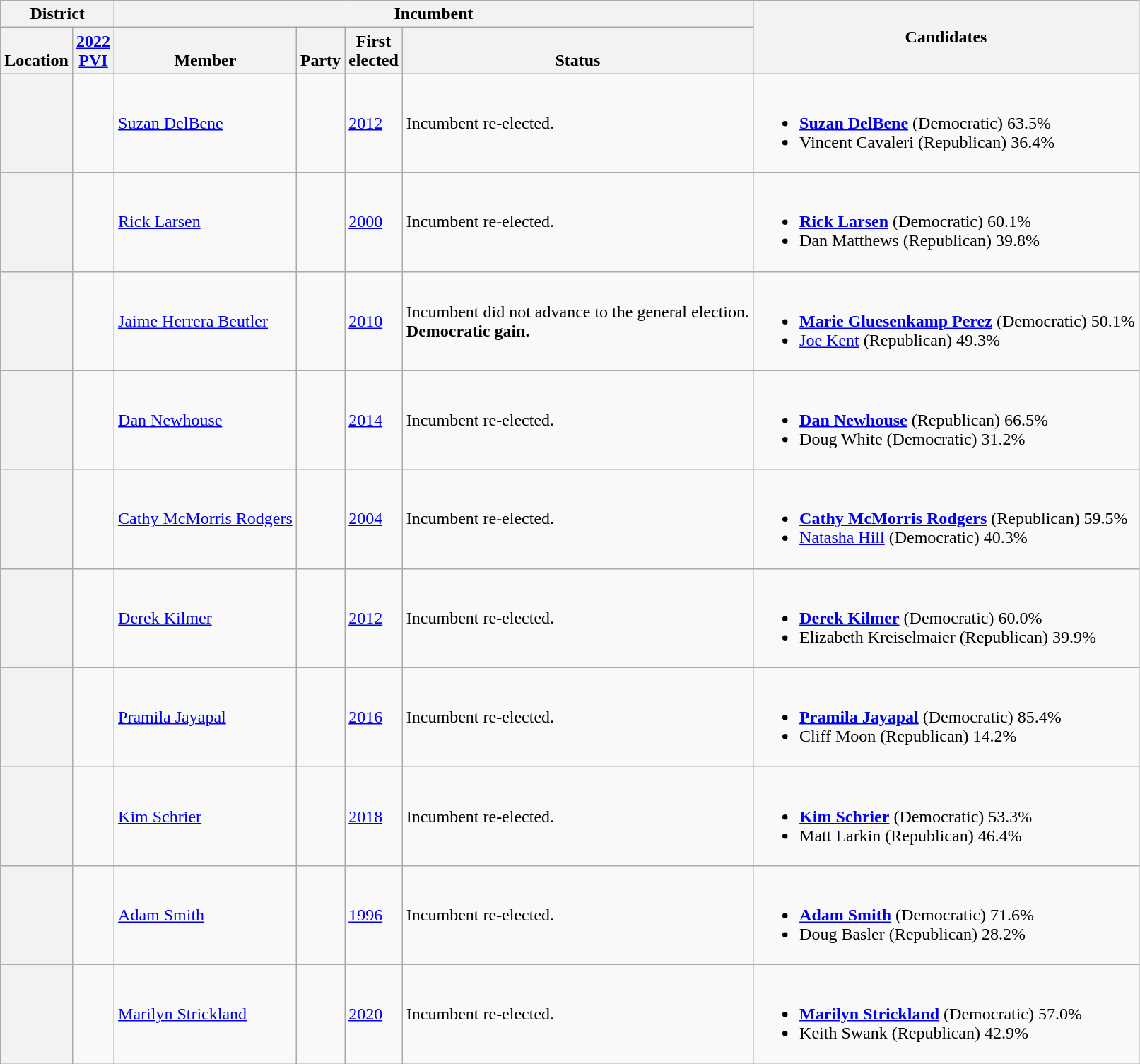<table class="wikitable sortable">
<tr>
<th colspan=2>District</th>
<th colspan=4>Incumbent</th>
<th rowspan=2 class="unsortable">Candidates</th>
</tr>
<tr valign=bottom>
<th>Location</th>
<th><a href='#'>2022<br>PVI</a></th>
<th>Member</th>
<th>Party</th>
<th>First<br>elected</th>
<th>Status</th>
</tr>
<tr>
<th></th>
<td></td>
<td><a href='#'>Suzan DelBene</a></td>
<td></td>
<td><a href='#'>2012 </a></td>
<td>Incumbent re-elected.</td>
<td nowrap><br><ul><li> <strong><a href='#'>Suzan DelBene</a></strong> (Democratic) 63.5%</li><li>Vincent Cavaleri (Republican) 36.4%</li></ul></td>
</tr>
<tr>
<th></th>
<td></td>
<td><a href='#'>Rick Larsen</a></td>
<td></td>
<td><a href='#'>2000</a></td>
<td>Incumbent re-elected.</td>
<td nowrap><br><ul><li> <strong><a href='#'>Rick Larsen</a></strong> (Democratic) 60.1%</li><li>Dan Matthews (Republican) 39.8%</li></ul></td>
</tr>
<tr>
<th></th>
<td></td>
<td><a href='#'>Jaime Herrera Beutler</a></td>
<td></td>
<td><a href='#'>2010</a></td>
<td>Incumbent did not advance to the general election.<br><strong>Democratic gain.</strong></td>
<td nowrap><br><ul><li> <strong><a href='#'>Marie Gluesenkamp Perez</a></strong> (Democratic) 50.1%</li><li><a href='#'>Joe Kent</a> (Republican) 49.3%</li></ul></td>
</tr>
<tr>
<th></th>
<td></td>
<td><a href='#'>Dan Newhouse</a></td>
<td></td>
<td><a href='#'>2014</a></td>
<td>Incumbent re-elected.</td>
<td nowrap><br><ul><li> <strong><a href='#'>Dan Newhouse</a></strong> (Republican) 66.5%</li><li>Doug White (Democratic) 31.2%</li></ul></td>
</tr>
<tr>
<th></th>
<td></td>
<td><a href='#'>Cathy McMorris Rodgers</a></td>
<td></td>
<td><a href='#'>2004</a></td>
<td>Incumbent re-elected.</td>
<td nowrap><br><ul><li> <strong><a href='#'>Cathy McMorris Rodgers</a></strong> (Republican) 59.5%</li><li><a href='#'>Natasha Hill</a> (Democratic) 40.3%</li></ul></td>
</tr>
<tr>
<th></th>
<td></td>
<td><a href='#'>Derek Kilmer</a></td>
<td></td>
<td><a href='#'>2012</a></td>
<td>Incumbent re-elected.</td>
<td nowrap><br><ul><li> <strong><a href='#'>Derek Kilmer</a></strong> (Democratic) 60.0%</li><li>Elizabeth Kreiselmaier (Republican) 39.9%</li></ul></td>
</tr>
<tr>
<th></th>
<td></td>
<td><a href='#'>Pramila Jayapal</a></td>
<td></td>
<td><a href='#'>2016</a></td>
<td>Incumbent re-elected.</td>
<td nowrap><br><ul><li> <strong><a href='#'>Pramila Jayapal</a></strong> (Democratic) 85.4%</li><li>Cliff Moon (Republican) 14.2%</li></ul></td>
</tr>
<tr>
<th></th>
<td></td>
<td><a href='#'>Kim Schrier</a></td>
<td></td>
<td><a href='#'>2018</a></td>
<td>Incumbent re-elected.</td>
<td nowrap><br><ul><li> <strong><a href='#'>Kim Schrier</a></strong> (Democratic) 53.3%</li><li>Matt Larkin (Republican) 46.4%</li></ul></td>
</tr>
<tr>
<th></th>
<td></td>
<td><a href='#'>Adam Smith</a></td>
<td></td>
<td><a href='#'>1996</a></td>
<td>Incumbent re-elected.</td>
<td nowrap><br><ul><li> <strong><a href='#'>Adam Smith</a></strong> (Democratic) 71.6%</li><li>Doug Basler (Republican) 28.2%</li></ul></td>
</tr>
<tr>
<th></th>
<td></td>
<td><a href='#'>Marilyn Strickland</a></td>
<td></td>
<td><a href='#'>2020</a></td>
<td>Incumbent re-elected.</td>
<td nowrap><br><ul><li> <strong><a href='#'>Marilyn Strickland</a></strong> (Democratic) 57.0%</li><li>Keith Swank (Republican) 42.9%</li></ul></td>
</tr>
</table>
